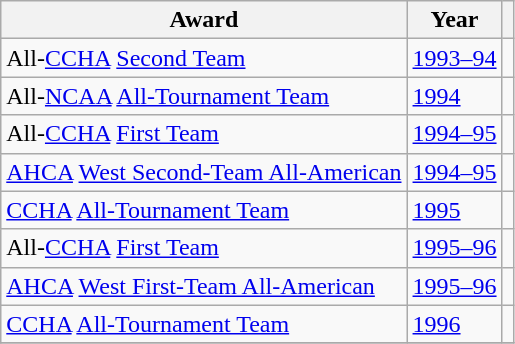<table class="wikitable">
<tr>
<th>Award</th>
<th>Year</th>
<th></th>
</tr>
<tr>
<td>All-<a href='#'>CCHA</a> <a href='#'>Second Team</a></td>
<td><a href='#'>1993–94</a></td>
<td></td>
</tr>
<tr>
<td>All-<a href='#'>NCAA</a> <a href='#'>All-Tournament Team</a></td>
<td><a href='#'>1994</a></td>
<td></td>
</tr>
<tr>
<td>All-<a href='#'>CCHA</a> <a href='#'>First Team</a></td>
<td><a href='#'>1994–95</a></td>
<td></td>
</tr>
<tr>
<td><a href='#'>AHCA</a> <a href='#'>West Second-Team All-American</a></td>
<td><a href='#'>1994–95</a></td>
<td></td>
</tr>
<tr>
<td><a href='#'>CCHA</a> <a href='#'>All-Tournament Team</a></td>
<td><a href='#'>1995</a></td>
<td></td>
</tr>
<tr>
<td>All-<a href='#'>CCHA</a> <a href='#'>First Team</a></td>
<td><a href='#'>1995–96</a></td>
<td></td>
</tr>
<tr>
<td><a href='#'>AHCA</a> <a href='#'>West First-Team All-American</a></td>
<td><a href='#'>1995–96</a></td>
<td></td>
</tr>
<tr>
<td><a href='#'>CCHA</a> <a href='#'>All-Tournament Team</a></td>
<td><a href='#'>1996</a></td>
<td></td>
</tr>
<tr>
</tr>
</table>
